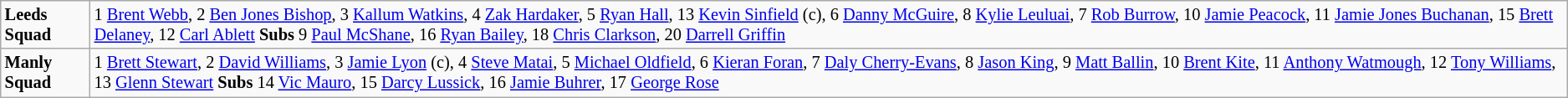<table class="wikitable" style="font-size:85%;">
<tr>
<td><strong>Leeds Squad</strong></td>
<td>1 <a href='#'>Brent Webb</a>, 2 <a href='#'>Ben Jones Bishop</a>, 3 <a href='#'>Kallum Watkins</a>, 4 <a href='#'>Zak Hardaker</a>, 5 <a href='#'>Ryan Hall</a>, 13 <a href='#'>Kevin Sinfield</a> (c), 6 <a href='#'>Danny McGuire</a>, 8 <a href='#'>Kylie Leuluai</a>, 7 <a href='#'>Rob Burrow</a>, 10 <a href='#'>Jamie Peacock</a>, 11 <a href='#'>Jamie Jones Buchanan</a>, 15 <a href='#'>Brett Delaney</a>, 12 <a href='#'>Carl Ablett</a> <strong>Subs</strong> 9 <a href='#'>Paul McShane</a>, 16 <a href='#'>Ryan Bailey</a>, 18 <a href='#'>Chris Clarkson</a>, 20 <a href='#'>Darrell Griffin</a></td>
</tr>
<tr>
<td><strong>Manly Squad</strong></td>
<td>1 <a href='#'>Brett Stewart</a>, 2 <a href='#'>David Williams</a>, 3 <a href='#'>Jamie Lyon</a> (c), 4 <a href='#'>Steve Matai</a>, 5 <a href='#'>Michael Oldfield</a>, 6 <a href='#'>Kieran Foran</a>, 7 <a href='#'>Daly Cherry-Evans</a>, 8 <a href='#'>Jason King</a>, 9 <a href='#'>Matt Ballin</a>, 10 <a href='#'>Brent Kite</a>, 11 <a href='#'>Anthony Watmough</a>, 12 <a href='#'>Tony Williams</a>, 13 <a href='#'>Glenn Stewart</a> <strong>Subs</strong> 14 <a href='#'>Vic Mauro</a>, 15 <a href='#'>Darcy Lussick</a>, 16 <a href='#'>Jamie Buhrer</a>, 17 <a href='#'>George Rose</a></td>
</tr>
</table>
